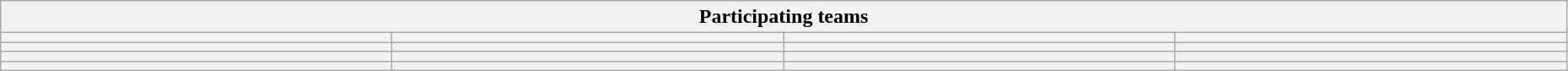<table class="wikitable" style="width:98%;">
<tr>
<th colspan=4><strong>Participating teams</strong></th>
</tr>
<tr>
<th style="width:25%;"></th>
<th style="width:25%;"></th>
<th style="width:25%;"></th>
<th style="width:25%;"></th>
</tr>
<tr>
<th style="width:25%;"></th>
<th style="width:25%;"></th>
<th style="width:25%;"></th>
<th style="width:25%;"></th>
</tr>
<tr>
<th style="width:25%;"></th>
<th style="width:25%;"></th>
<th style="width:25%;"></th>
<th style="width:25%;"></th>
</tr>
<tr>
<th style="width:25%;"></th>
<th style="width:25%;"></th>
<th style="width:25%;"></th>
<th style="width:25%;"></th>
</tr>
</table>
